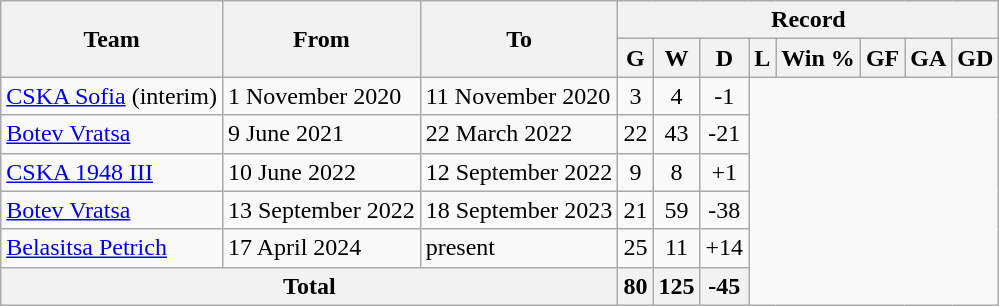<table class="wikitable" style="text-align: center">
<tr>
<th rowspan=2>Team</th>
<th rowspan=2>From</th>
<th rowspan=2>To</th>
<th colspan=8>Record</th>
</tr>
<tr>
<th>G</th>
<th>W</th>
<th>D</th>
<th>L</th>
<th>Win %</th>
<th>GF</th>
<th>GA</th>
<th>GD</th>
</tr>
<tr>
<td rowspan="1" align="left"> <a href='#'>CSKA Sofia</a> (interim)</td>
<td rowspan="1" align="left">1 November 2020</td>
<td rowspan="1" align="left">11 November 2020<br></td>
<td align="center">3</td>
<td align="center">4</td>
<td align="center">-1</td>
</tr>
<tr>
<td rowspan="1" align="left"> <a href='#'>Botev Vratsa</a></td>
<td rowspan="1" align="left">9 June 2021</td>
<td rowspan="1" align="left">22 March 2022<br></td>
<td align="center">22</td>
<td align="center">43</td>
<td align="center">-21</td>
</tr>
<tr>
<td rowspan="1" align="left"> <a href='#'>CSKA 1948 III</a></td>
<td rowspan="1" align="left">10 June 2022</td>
<td rowspan="1" align="left">12 September 2022<br></td>
<td align="center">9</td>
<td align="center">8</td>
<td align="center">+1</td>
</tr>
<tr>
<td rowspan="1" align="left"> <a href='#'>Botev Vratsa</a></td>
<td rowspan="1" align="left">13 September 2022</td>
<td rowspan="1" align="left">18 September 2023<br></td>
<td align="center">21</td>
<td align="center">59</td>
<td align="center">-38</td>
</tr>
<tr>
<td rowspan="1" align="left"> <a href='#'>Belasitsa Petrich</a></td>
<td rowspan="1" align="left">17 April 2024</td>
<td rowspan="1" align="left">present<br></td>
<td align="center">25</td>
<td align="center">11</td>
<td align="center">+14</td>
</tr>
<tr>
<th colspan="3">Total<br></th>
<th align="center">80</th>
<th align="center">125</th>
<th align="center">-45</th>
</tr>
</table>
